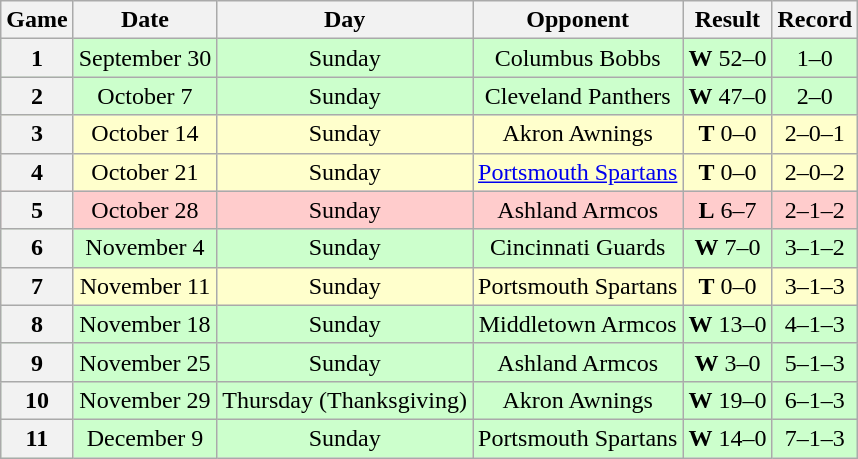<table class="wikitable" style="text-align:center">
<tr>
<th>Game</th>
<th>Date</th>
<th>Day</th>
<th>Opponent</th>
<th>Result</th>
<th>Record</th>
</tr>
<tr style="background:#cfc;">
<th scope="row">1</th>
<td>September 30</td>
<td>Sunday</td>
<td>Columbus Bobbs</td>
<td><strong>W</strong> 52–0</td>
<td>1–0</td>
</tr>
<tr style="background:#cfc;">
<th scope="row">2</th>
<td>October 7</td>
<td>Sunday</td>
<td>Cleveland Panthers</td>
<td><strong>W</strong> 47–0</td>
<td>2–0</td>
</tr>
<tr style="background:#ffc;">
<th scope="row">3</th>
<td>October 14</td>
<td>Sunday</td>
<td>Akron Awnings</td>
<td><strong>T</strong> 0–0</td>
<td>2–0–1</td>
</tr>
<tr style="background:#ffc;">
<th scope="row">4</th>
<td>October 21</td>
<td>Sunday</td>
<td><a href='#'>Portsmouth Spartans</a></td>
<td><strong>T</strong> 0–0</td>
<td>2–0–2</td>
</tr>
<tr style="background:#fcc;">
<th scope="row">5</th>
<td>October 28</td>
<td>Sunday</td>
<td>Ashland Armcos</td>
<td><strong>L</strong> 6–7</td>
<td>2–1–2</td>
</tr>
<tr style="background:#cfc;">
<th scope="row">6</th>
<td>November 4</td>
<td>Sunday</td>
<td>Cincinnati Guards</td>
<td><strong>W</strong> 7–0</td>
<td>3–1–2</td>
</tr>
<tr style="background:#ffc;">
<th scope="row">7</th>
<td>November 11</td>
<td>Sunday</td>
<td>Portsmouth Spartans</td>
<td><strong>T</strong> 0–0</td>
<td>3–1–3</td>
</tr>
<tr style="background:#cfc;">
<th scope="row">8</th>
<td>November 18</td>
<td>Sunday</td>
<td>Middletown Armcos</td>
<td><strong>W</strong> 13–0</td>
<td>4–1–3</td>
</tr>
<tr style="background:#cfc;">
<th scope="row">9</th>
<td>November 25</td>
<td>Sunday</td>
<td>Ashland Armcos</td>
<td><strong>W</strong> 3–0</td>
<td>5–1–3</td>
</tr>
<tr style="background:#cfc;">
<th scope="row">10</th>
<td>November 29</td>
<td>Thursday (Thanksgiving)</td>
<td>Akron Awnings</td>
<td><strong>W</strong> 19–0</td>
<td>6–1–3</td>
</tr>
<tr style="background:#cfc;">
<th scope="row">11</th>
<td>December 9</td>
<td>Sunday</td>
<td>Portsmouth Spartans</td>
<td><strong>W</strong> 14–0</td>
<td>7–1–3</td>
</tr>
</table>
